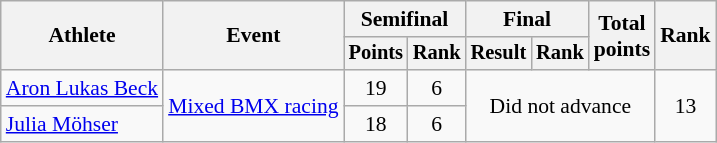<table class="wikitable" style="font-size:90%;">
<tr>
<th rowspan=2>Athlete</th>
<th rowspan="2">Event</th>
<th colspan=2>Semifinal</th>
<th colspan=2>Final</th>
<th rowspan=2>Total<br>points</th>
<th rowspan=2>Rank</th>
</tr>
<tr style="font-size:95%">
<th>Points</th>
<th>Rank</th>
<th>Result</th>
<th>Rank</th>
</tr>
<tr align=center>
<td align=left><a href='#'>Aron Lukas Beck</a></td>
<td rowspan=2><a href='#'>Mixed BMX racing</a></td>
<td>19</td>
<td>6</td>
<td rowspan=2 colspan=3>Did not advance</td>
<td rowspan=2>13</td>
</tr>
<tr align=center>
<td align=left><a href='#'>Julia Möhser</a></td>
<td>18</td>
<td>6</td>
</tr>
</table>
